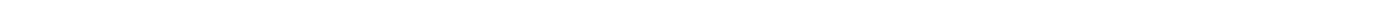<table style="width:88%; text-align:center;">
<tr style="color:white;">
<td style="background:"><strong>1</strong></td>
<td style="background:"><strong>2</strong></td>
<td style="background:"><strong>50</strong></td>
<td style="background:"><strong>1</strong></td>
<td style="background:"><strong>4</strong></td>
<td style="background:"><strong>46</strong></td>
</tr>
</table>
